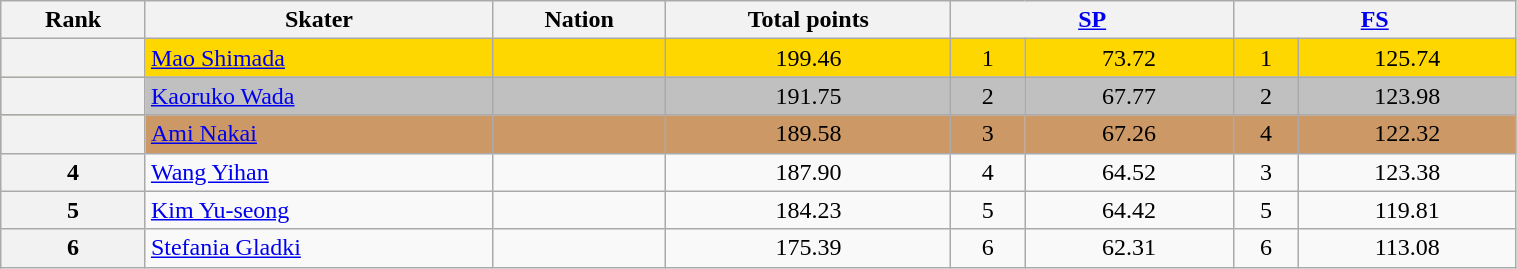<table class="wikitable sortable" style="text-align:center;" width="80%">
<tr>
<th scope="col">Rank</th>
<th scope="col">Skater</th>
<th scope="col">Nation</th>
<th scope="col">Total points</th>
<th scope="col" colspan="2" width="80px"><a href='#'>SP</a></th>
<th scope="col" colspan="2" width="80px"><a href='#'>FS</a></th>
</tr>
<tr bgcolor="gold">
<th scope="row"></th>
<td align="left"><a href='#'>Mao Shimada</a></td>
<td align="left"></td>
<td>199.46</td>
<td>1</td>
<td>73.72</td>
<td>1</td>
<td>125.74</td>
</tr>
<tr bgcolor="silver">
<th scope="row"></th>
<td align="left"><a href='#'>Kaoruko Wada</a></td>
<td align="left"></td>
<td>191.75</td>
<td>2</td>
<td>67.77</td>
<td>2</td>
<td>123.98</td>
</tr>
<tr bgcolor="cc9966">
<th scope="row"></th>
<td align="left"><a href='#'>Ami Nakai</a></td>
<td align="left"></td>
<td>189.58</td>
<td>3</td>
<td>67.26</td>
<td>4</td>
<td>122.32</td>
</tr>
<tr>
<th scope="row">4</th>
<td align="left"><a href='#'>Wang Yihan</a></td>
<td align="left"></td>
<td>187.90</td>
<td>4</td>
<td>64.52</td>
<td>3</td>
<td>123.38</td>
</tr>
<tr>
<th scope="row">5</th>
<td align="left"><a href='#'>Kim Yu-seong</a></td>
<td align="left"></td>
<td>184.23</td>
<td>5</td>
<td>64.42</td>
<td>5</td>
<td>119.81</td>
</tr>
<tr>
<th scope="row">6</th>
<td align="left"><a href='#'>Stefania Gladki</a></td>
<td align="left"></td>
<td>175.39</td>
<td>6</td>
<td>62.31</td>
<td>6</td>
<td>113.08</td>
</tr>
</table>
